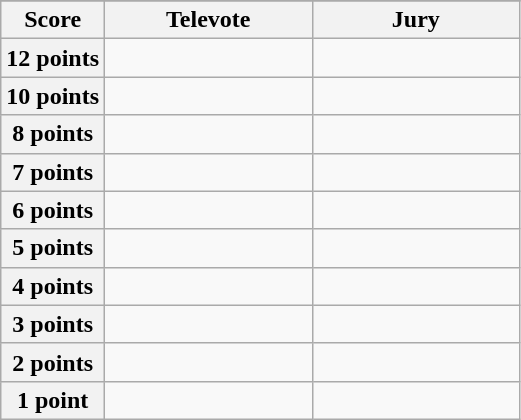<table class="wikitable">
<tr>
</tr>
<tr>
<th scope="col" width="20%">Score</th>
<th scope="col" width="40%">Televote</th>
<th scope="col" width="40%">Jury</th>
</tr>
<tr>
<th scope="row">12 points</th>
<td></td>
<td></td>
</tr>
<tr>
<th scope="row">10 points</th>
<td></td>
<td></td>
</tr>
<tr>
<th scope="row">8 points</th>
<td></td>
<td></td>
</tr>
<tr>
<th scope="row">7 points</th>
<td></td>
<td></td>
</tr>
<tr>
<th scope="row">6 points</th>
<td></td>
<td></td>
</tr>
<tr>
<th scope="row">5 points</th>
<td></td>
<td></td>
</tr>
<tr>
<th scope="row">4 points</th>
<td></td>
<td></td>
</tr>
<tr>
<th scope="row">3 points</th>
<td></td>
<td></td>
</tr>
<tr>
<th scope="row">2 points</th>
<td></td>
<td></td>
</tr>
<tr>
<th scope="row">1 point</th>
<td></td>
<td></td>
</tr>
</table>
